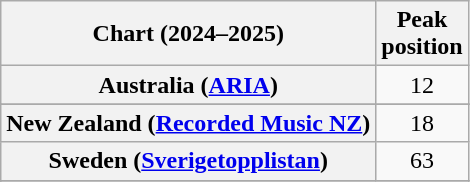<table class="wikitable sortable plainrowheaders" style="text-align:center">
<tr>
<th scope="col">Chart (2024–2025)</th>
<th scope="col">Peak<br>position</th>
</tr>
<tr>
<th scope="row">Australia (<a href='#'>ARIA</a>)</th>
<td>12</td>
</tr>
<tr>
</tr>
<tr>
</tr>
<tr>
</tr>
<tr>
<th scope="row">New Zealand (<a href='#'>Recorded Music NZ</a>)</th>
<td>18</td>
</tr>
<tr>
<th scope="row">Sweden (<a href='#'>Sverigetopplistan</a>)</th>
<td>63</td>
</tr>
<tr>
</tr>
<tr>
</tr>
<tr>
</tr>
<tr>
</tr>
</table>
